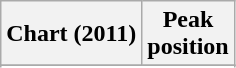<table class="wikitable">
<tr>
<th>Chart (2011)</th>
<th>Peak<br>position</th>
</tr>
<tr>
</tr>
<tr>
</tr>
<tr>
</tr>
<tr>
</tr>
</table>
